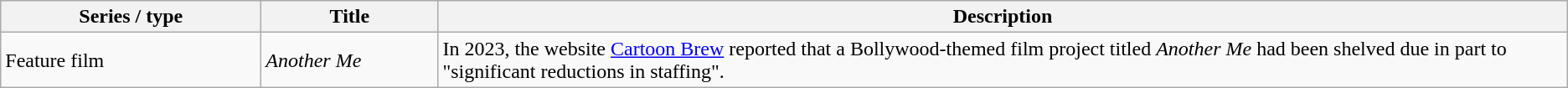<table class="wikitable">
<tr>
<th style="width:150pt;">Series / type</th>
<th style="width:100pt;">Title</th>
<th>Description</th>
</tr>
<tr>
<td>Feature film</td>
<td><em>Another Me</em></td>
<td>In 2023, the website <a href='#'>Cartoon Brew</a> reported that a Bollywood-themed film project titled <em>Another Me</em> had been shelved due in part to "significant reductions in staffing".</td>
</tr>
</table>
